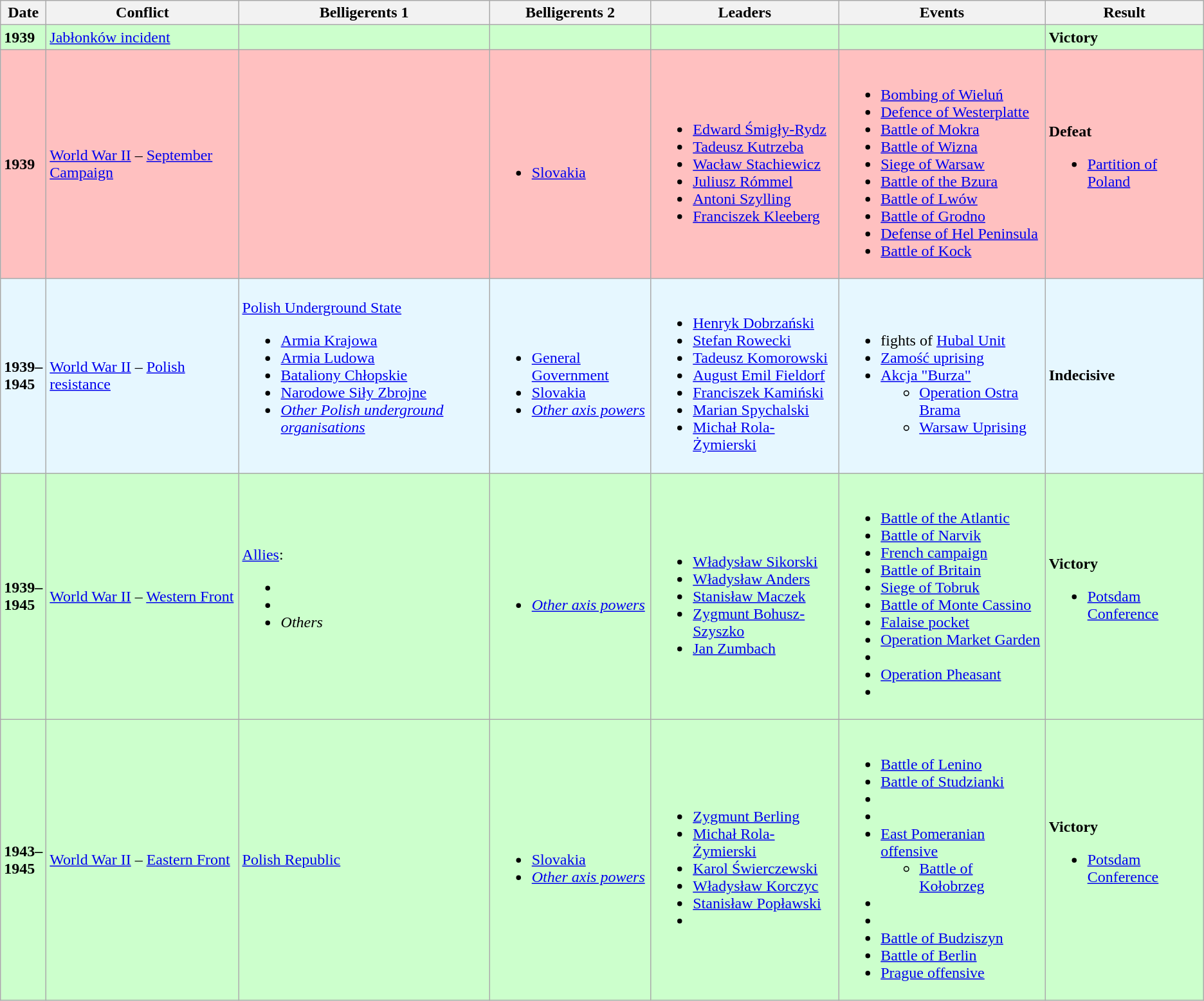<table class="wikitable sortable">
<tr>
<th>Date</th>
<th>Conflict</th>
<th>Belligerents 1</th>
<th>Belligerents 2</th>
<th>Leaders</th>
<th>Events</th>
<th>Result</th>
</tr>
<tr --- bgcolor="#CCFFCC">
<td><strong>1939</strong></td>
<td><a href='#'>Jabłonków incident</a></td>
<td></td>
<td></td>
<td></td>
<td></td>
<td><strong>Victory</strong></td>
</tr>
<tr - bgcolor=#FFC0C0>
<td><strong>1939</strong></td>
<td><a href='#'>World War II</a> – <a href='#'>September Campaign</a></td>
<td></td>
<td><br><ul><li> <a href='#'>Slovakia</a></li></ul></td>
<td><br><ul><li><a href='#'>Edward Śmigły-Rydz</a></li><li><a href='#'>Tadeusz Kutrzeba</a></li><li><a href='#'>Wacław Stachiewicz</a></li><li><a href='#'>Juliusz Rómmel</a></li><li><a href='#'>Antoni Szylling</a></li><li><a href='#'>Franciszek Kleeberg</a></li></ul></td>
<td><br><ul><li><a href='#'>Bombing of Wieluń</a></li><li><a href='#'>Defence of Westerplatte</a></li><li><a href='#'>Battle of Mokra</a></li><li><a href='#'>Battle of Wizna</a></li><li><a href='#'>Siege of Warsaw</a></li><li><a href='#'>Battle of the Bzura</a></li><li><a href='#'>Battle of Lwów</a></li><li><a href='#'>Battle of Grodno</a></li><li><a href='#'>Defense of Hel Peninsula</a></li><li><a href='#'>Battle of Kock</a></li></ul></td>
<td><strong>Defeat</strong><br><ul><li><a href='#'>Partition of Poland</a></li></ul></td>
</tr>
<tr - bgcolor=#E6F7FF>
<td><strong>1939–</strong><br><strong>1945</strong></td>
<td><a href='#'>World War II</a> – <a href='#'>Polish resistance</a></td>
<td> <a href='#'>Polish Underground State</a><br><ul><li><a href='#'>Armia Krajowa</a></li><li><a href='#'>Armia Ludowa</a></li><li><a href='#'>Bataliony Chłopskie</a></li><li><a href='#'>Narodowe Siły Zbrojne</a></li><li><em><a href='#'>Other Polish underground organisations</a></em></li></ul></td>
<td><br><ul><li> <a href='#'>General Government</a></li><li> <a href='#'>Slovakia</a></li><li><em><a href='#'>Other axis powers</a></em></li></ul></td>
<td><br><ul><li><a href='#'>Henryk Dobrzański</a></li><li><a href='#'>Stefan Rowecki</a></li><li><a href='#'>Tadeusz Komorowski</a></li><li><a href='#'>August Emil Fieldorf</a></li><li><a href='#'>Franciszek Kamiński</a></li><li><a href='#'>Marian Spychalski</a></li><li><a href='#'>Michał Rola-Żymierski</a></li></ul></td>
<td><br><ul><li>fights of <a href='#'>Hubal Unit</a></li><li><a href='#'>Zamość uprising</a></li><li><a href='#'>Akcja "Burza"</a><ul><li><a href='#'>Operation Ostra Brama</a></li><li><a href='#'>Warsaw Uprising</a></li></ul></li></ul></td>
<td><strong>Indecisive</strong></td>
</tr>
<tr - bgcolor=#CCFFCC>
<td><strong>1939–</strong><br><strong>1945</strong></td>
<td><a href='#'>World War II</a> – <a href='#'>Western Front</a></td>
<td><a href='#'>Allies</a>:<br><ul><li></li><li></li><li><em>Others</em></li></ul></td>
<td><br><ul><li><em><a href='#'>Other axis powers</a></em></li></ul></td>
<td><br><ul><li><a href='#'>Władysław Sikorski</a></li><li><a href='#'>Władysław Anders</a></li><li><a href='#'>Stanisław Maczek</a></li><li><a href='#'>Zygmunt Bohusz-Szyszko</a></li><li><a href='#'>Jan Zumbach</a></li></ul></td>
<td><br><ul><li><a href='#'>Battle of the Atlantic</a></li><li><a href='#'>Battle of Narvik</a></li><li><a href='#'>French campaign</a></li><li><a href='#'>Battle of Britain</a></li><li><a href='#'>Siege of Tobruk</a></li><li><a href='#'>Battle of Monte Cassino</a></li><li><a href='#'>Falaise pocket</a></li><li><a href='#'>Operation Market Garden</a></li><li></li><li><a href='#'>Operation Pheasant</a></li><li></li></ul></td>
<td><strong>Victory</strong><br><ul><li><a href='#'>Potsdam Conference</a></li></ul></td>
</tr>
<tr - bgcolor=#CCFFCC>
<td><strong>1943–</strong><br><strong>1945</strong></td>
<td><a href='#'>World War II</a> – <a href='#'>Eastern Front</a></td>
<td> <a href='#'>Polish Republic</a></td>
<td><br><ul><li> <a href='#'>Slovakia</a></li><li><em><a href='#'>Other axis powers</a></em></li></ul></td>
<td><br><ul><li><a href='#'>Zygmunt Berling</a></li><li><a href='#'>Michał Rola-Żymierski</a></li><li><a href='#'>Karol Świerczewski</a></li><li><a href='#'>Władysław Korczyc</a></li><li><a href='#'>Stanisław Popławski</a></li><li></li></ul></td>
<td><br><ul><li><a href='#'>Battle of Lenino</a></li><li><a href='#'>Battle of Studzianki</a></li><li></li><li></li><li><a href='#'>East Pomeranian offensive</a><ul><li><a href='#'>Battle of Kołobrzeg</a></li></ul></li><li></li><li></li><li><a href='#'>Battle of Budziszyn</a></li><li><a href='#'>Battle of Berlin</a></li><li><a href='#'>Prague offensive</a></li></ul></td>
<td><strong>Victory</strong><br><ul><li><a href='#'>Potsdam Conference</a></li></ul></td>
</tr>
</table>
